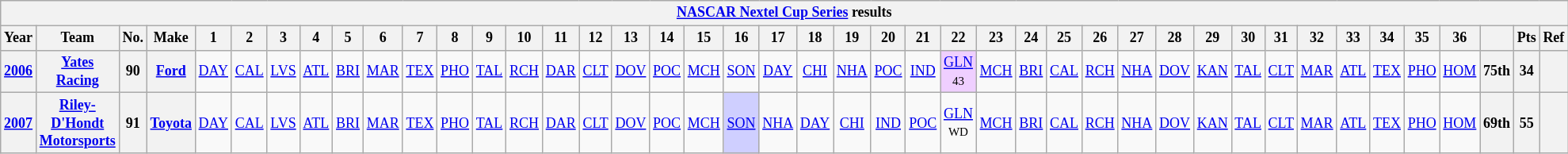<table class="wikitable" style="text-align:center; font-size:75%">
<tr>
<th colspan=45><a href='#'>NASCAR Nextel Cup Series</a> results</th>
</tr>
<tr>
<th>Year</th>
<th>Team</th>
<th>No.</th>
<th>Make</th>
<th>1</th>
<th>2</th>
<th>3</th>
<th>4</th>
<th>5</th>
<th>6</th>
<th>7</th>
<th>8</th>
<th>9</th>
<th>10</th>
<th>11</th>
<th>12</th>
<th>13</th>
<th>14</th>
<th>15</th>
<th>16</th>
<th>17</th>
<th>18</th>
<th>19</th>
<th>20</th>
<th>21</th>
<th>22</th>
<th>23</th>
<th>24</th>
<th>25</th>
<th>26</th>
<th>27</th>
<th>28</th>
<th>29</th>
<th>30</th>
<th>31</th>
<th>32</th>
<th>33</th>
<th>34</th>
<th>35</th>
<th>36</th>
<th></th>
<th>Pts</th>
<th>Ref</th>
</tr>
<tr>
<th><a href='#'>2006</a></th>
<th><a href='#'>Yates Racing</a></th>
<th>90</th>
<th><a href='#'>Ford</a></th>
<td><a href='#'>DAY</a></td>
<td><a href='#'>CAL</a></td>
<td><a href='#'>LVS</a></td>
<td><a href='#'>ATL</a></td>
<td><a href='#'>BRI</a></td>
<td><a href='#'>MAR</a></td>
<td><a href='#'>TEX</a></td>
<td><a href='#'>PHO</a></td>
<td><a href='#'>TAL</a></td>
<td><a href='#'>RCH</a></td>
<td><a href='#'>DAR</a></td>
<td><a href='#'>CLT</a></td>
<td><a href='#'>DOV</a></td>
<td><a href='#'>POC</a></td>
<td><a href='#'>MCH</a></td>
<td><a href='#'>SON</a></td>
<td><a href='#'>DAY</a></td>
<td><a href='#'>CHI</a></td>
<td><a href='#'>NHA</a></td>
<td><a href='#'>POC</a></td>
<td><a href='#'>IND</a></td>
<td style="background:#EFCFFF;"><a href='#'>GLN</a><br><small>43</small></td>
<td><a href='#'>MCH</a></td>
<td><a href='#'>BRI</a></td>
<td><a href='#'>CAL</a></td>
<td><a href='#'>RCH</a></td>
<td><a href='#'>NHA</a></td>
<td><a href='#'>DOV</a></td>
<td><a href='#'>KAN</a></td>
<td><a href='#'>TAL</a></td>
<td><a href='#'>CLT</a></td>
<td><a href='#'>MAR</a></td>
<td><a href='#'>ATL</a></td>
<td><a href='#'>TEX</a></td>
<td><a href='#'>PHO</a></td>
<td><a href='#'>HOM</a></td>
<th>75th</th>
<th>34</th>
<th></th>
</tr>
<tr>
<th><a href='#'>2007</a></th>
<th><a href='#'>Riley-D'Hondt Motorsports</a></th>
<th>91</th>
<th><a href='#'>Toyota</a></th>
<td><a href='#'>DAY</a></td>
<td><a href='#'>CAL</a></td>
<td><a href='#'>LVS</a></td>
<td><a href='#'>ATL</a></td>
<td><a href='#'>BRI</a></td>
<td><a href='#'>MAR</a></td>
<td><a href='#'>TEX</a></td>
<td><a href='#'>PHO</a></td>
<td><a href='#'>TAL</a></td>
<td><a href='#'>RCH</a></td>
<td><a href='#'>DAR</a></td>
<td><a href='#'>CLT</a></td>
<td><a href='#'>DOV</a></td>
<td><a href='#'>POC</a></td>
<td><a href='#'>MCH</a></td>
<td style="background:#CFCFFF;"><a href='#'>SON</a><br></td>
<td><a href='#'>NHA</a></td>
<td><a href='#'>DAY</a></td>
<td><a href='#'>CHI</a></td>
<td><a href='#'>IND</a></td>
<td><a href='#'>POC</a></td>
<td><a href='#'>GLN</a><br><small>WD</small></td>
<td><a href='#'>MCH</a></td>
<td><a href='#'>BRI</a></td>
<td><a href='#'>CAL</a></td>
<td><a href='#'>RCH</a></td>
<td><a href='#'>NHA</a></td>
<td><a href='#'>DOV</a></td>
<td><a href='#'>KAN</a></td>
<td><a href='#'>TAL</a></td>
<td><a href='#'>CLT</a></td>
<td><a href='#'>MAR</a></td>
<td><a href='#'>ATL</a></td>
<td><a href='#'>TEX</a></td>
<td><a href='#'>PHO</a></td>
<td><a href='#'>HOM</a></td>
<th>69th</th>
<th>55</th>
<th></th>
</tr>
</table>
